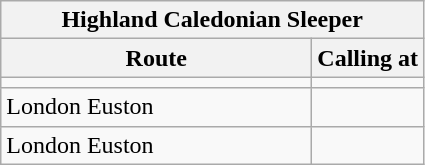<table class="wikitable">
<tr>
<th colspan="2">Highland Caledonian Sleeper</th>
</tr>
<tr>
<th width="200px">Route</th>
<th>Calling at</th>
</tr>
<tr>
<td>  </td>
<td></td>
</tr>
<tr>
<td>London Euston  </td>
<td></td>
</tr>
<tr>
<td>London Euston  </td>
<td></td>
</tr>
</table>
